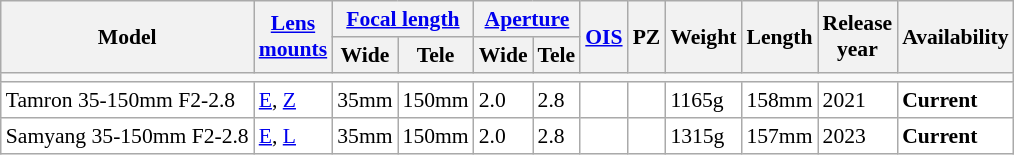<table class="wikitable col3right col4right col5right col6right col9right col10right" style="font-size:90%;white-space:nowrap">
<tr>
<th rowspan=2>Model</th>
<th rowspan=2><a href='#'>Lens<br>mounts</a></th>
<th colspan=2><a href='#'>Focal length</a></th>
<th colspan=2><a href='#'>Aperture</a></th>
<th rowspan=2><a href='#'>OIS</a></th>
<th rowspan=2>PZ</th>
<th rowspan=2>Weight</th>
<th rowspan=2>Length</th>
<th rowspan=2>Release<br>year</th>
<th rowspan=2>Availability</th>
</tr>
<tr>
<th>Wide</th>
<th>Tele</th>
<th>Wide</th>
<th>Tele</th>
</tr>
<tr>
<td colspan=12></td>
</tr>
<tr style="background:#fff">
<td>Tamron 35-150mm F2-2.8</td>
<td><a href='#'>E</a>, <a href='#'>Z</a></td>
<td>35mm</td>
<td>150mm</td>
<td>2.0</td>
<td>2.8</td>
<td></td>
<td></td>
<td>1165g</td>
<td>158mm</td>
<td>2021</td>
<td><strong>Current</strong></td>
</tr>
<tr style="background:#fff">
<td>Samyang 35-150mm F2-2.8</td>
<td><a href='#'>E</a>, <a href='#'>L</a></td>
<td>35mm</td>
<td>150mm</td>
<td>2.0</td>
<td>2.8</td>
<td></td>
<td></td>
<td>1315g</td>
<td>157mm</td>
<td>2023</td>
<td><strong>Current</strong></td>
</tr>
</table>
